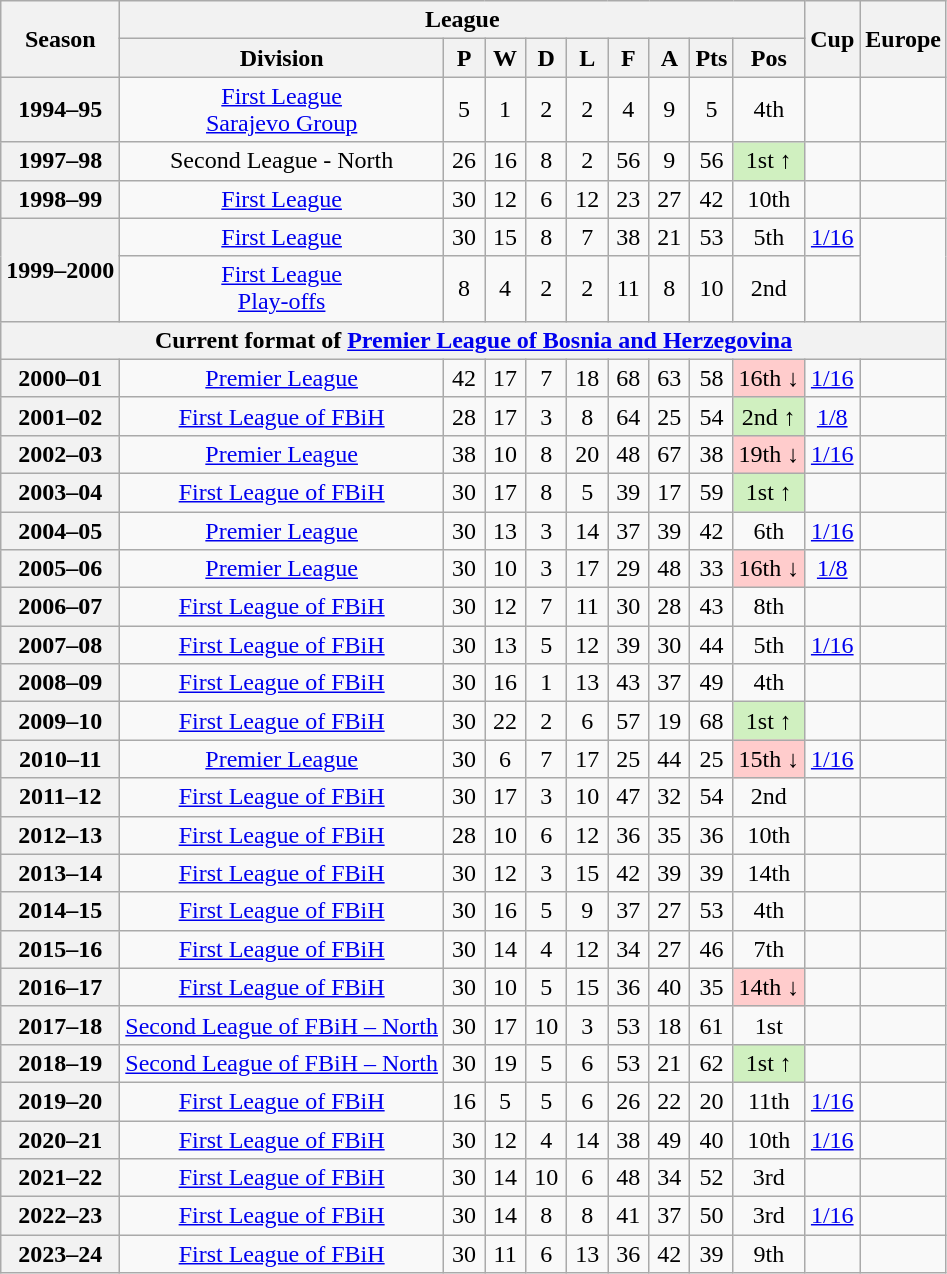<table class="wikitable" style="text-align: center">
<tr>
<th rowspan="2">Season</th>
<th colspan="9">League</th>
<th rowspan="2">Cup</th>
<th rowspan="2">Europe</th>
</tr>
<tr>
<th>Division</th>
<th width="20">P</th>
<th width="20">W</th>
<th width="20">D</th>
<th width="20">L</th>
<th width="20">F</th>
<th width="20">A</th>
<th width="20">Pts</th>
<th>Pos</th>
</tr>
<tr>
<th>1994–95</th>
<td><a href='#'>First League<br>Sarajevo Group</a></td>
<td>5</td>
<td>1</td>
<td>2</td>
<td>2</td>
<td>4</td>
<td>9</td>
<td>5</td>
<td>4th</td>
<td></td>
<td></td>
</tr>
<tr>
<th>1997–98</th>
<td>Second League - North</td>
<td>26</td>
<td>16</td>
<td>8</td>
<td>2</td>
<td>56</td>
<td>9</td>
<td>56</td>
<td bgcolor=#D0F0C0>1st ↑</td>
<td></td>
<td></td>
</tr>
<tr>
<th>1998–99</th>
<td><a href='#'>First League</a></td>
<td>30</td>
<td>12</td>
<td>6</td>
<td>12</td>
<td>23</td>
<td>27</td>
<td>42</td>
<td>10th</td>
<td></td>
<td></td>
</tr>
<tr>
<th rowspan=2>1999–2000</th>
<td><a href='#'>First League</a></td>
<td>30</td>
<td>15</td>
<td>8</td>
<td>7</td>
<td>38</td>
<td>21</td>
<td>53</td>
<td>5th</td>
<td><a href='#'>1/16</a></td>
<td rowspan=2></td>
</tr>
<tr>
<td><a href='#'>First League<br>Play-offs</a></td>
<td>8</td>
<td>4</td>
<td>2</td>
<td>2</td>
<td>11</td>
<td>8</td>
<td>10</td>
<td>2nd</td>
<td></td>
</tr>
<tr>
<th colspan="15">Current format of <a href='#'>Premier League of Bosnia and Herzegovina</a></th>
</tr>
<tr>
<th>2000–01</th>
<td><a href='#'>Premier League</a></td>
<td>42</td>
<td>17</td>
<td>7</td>
<td>18</td>
<td>68</td>
<td>63</td>
<td>58</td>
<td bgcolor=#FFCCCC>16th ↓</td>
<td><a href='#'>1/16</a></td>
<td></td>
</tr>
<tr>
<th>2001–02</th>
<td><a href='#'>First League of FBiH</a></td>
<td>28</td>
<td>17</td>
<td>3</td>
<td>8</td>
<td>64</td>
<td>25</td>
<td>54</td>
<td bgcolor=#D0F0C0>2nd ↑</td>
<td><a href='#'>1/8</a></td>
<td></td>
</tr>
<tr>
<th>2002–03</th>
<td><a href='#'>Premier League</a></td>
<td>38</td>
<td>10</td>
<td>8</td>
<td>20</td>
<td>48</td>
<td>67</td>
<td>38</td>
<td bgcolor=#FFCCCC>19th ↓</td>
<td><a href='#'>1/16</a></td>
<td></td>
</tr>
<tr>
<th>2003–04</th>
<td><a href='#'>First League of FBiH</a></td>
<td>30</td>
<td>17</td>
<td>8</td>
<td>5</td>
<td>39</td>
<td>17</td>
<td>59</td>
<td bgcolor=#D0F0C0>1st ↑</td>
<td></td>
<td></td>
</tr>
<tr>
<th>2004–05</th>
<td><a href='#'>Premier League</a></td>
<td>30</td>
<td>13</td>
<td>3</td>
<td>14</td>
<td>37</td>
<td>39</td>
<td>42</td>
<td>6th</td>
<td><a href='#'>1/16</a></td>
<td></td>
</tr>
<tr>
<th>2005–06</th>
<td><a href='#'>Premier League</a></td>
<td>30</td>
<td>10</td>
<td>3</td>
<td>17</td>
<td>29</td>
<td>48</td>
<td>33</td>
<td bgcolor=#FFCCCC>16th ↓</td>
<td><a href='#'>1/8</a></td>
<td></td>
</tr>
<tr>
<th>2006–07</th>
<td><a href='#'>First League of FBiH</a></td>
<td>30</td>
<td>12</td>
<td>7</td>
<td>11</td>
<td>30</td>
<td>28</td>
<td>43</td>
<td>8th</td>
<td></td>
<td></td>
</tr>
<tr>
<th>2007–08</th>
<td><a href='#'>First League of FBiH</a></td>
<td>30</td>
<td>13</td>
<td>5</td>
<td>12</td>
<td>39</td>
<td>30</td>
<td>44</td>
<td>5th</td>
<td><a href='#'>1/16</a></td>
<td></td>
</tr>
<tr>
<th>2008–09</th>
<td><a href='#'>First League of FBiH</a></td>
<td>30</td>
<td>16</td>
<td>1</td>
<td>13</td>
<td>43</td>
<td>37</td>
<td>49</td>
<td>4th</td>
<td></td>
<td></td>
</tr>
<tr>
<th>2009–10</th>
<td><a href='#'>First League of FBiH</a></td>
<td>30</td>
<td>22</td>
<td>2</td>
<td>6</td>
<td>57</td>
<td>19</td>
<td>68</td>
<td bgcolor=#D0F0C0>1st ↑</td>
<td></td>
<td></td>
</tr>
<tr>
<th>2010–11</th>
<td><a href='#'>Premier League</a></td>
<td>30</td>
<td>6</td>
<td>7</td>
<td>17</td>
<td>25</td>
<td>44</td>
<td>25</td>
<td bgcolor=#FFCCCC>15th ↓</td>
<td><a href='#'>1/16</a></td>
<td></td>
</tr>
<tr>
<th>2011–12</th>
<td><a href='#'>First League of FBiH</a></td>
<td>30</td>
<td>17</td>
<td>3</td>
<td>10</td>
<td>47</td>
<td>32</td>
<td>54</td>
<td>2nd</td>
<td></td>
<td></td>
</tr>
<tr>
<th>2012–13</th>
<td><a href='#'>First League of FBiH</a></td>
<td>28</td>
<td>10</td>
<td>6</td>
<td>12</td>
<td>36</td>
<td>35</td>
<td>36</td>
<td>10th</td>
<td></td>
<td></td>
</tr>
<tr>
<th>2013–14</th>
<td><a href='#'>First League of FBiH</a></td>
<td>30</td>
<td>12</td>
<td>3</td>
<td>15</td>
<td>42</td>
<td>39</td>
<td>39</td>
<td>14th</td>
<td></td>
<td></td>
</tr>
<tr>
<th>2014–15</th>
<td><a href='#'>First League of FBiH</a></td>
<td>30</td>
<td>16</td>
<td>5</td>
<td>9</td>
<td>37</td>
<td>27</td>
<td>53</td>
<td>4th</td>
<td></td>
<td></td>
</tr>
<tr>
<th>2015–16</th>
<td><a href='#'>First League of FBiH</a></td>
<td>30</td>
<td>14</td>
<td>4</td>
<td>12</td>
<td>34</td>
<td>27</td>
<td>46</td>
<td>7th</td>
<td></td>
<td></td>
</tr>
<tr>
<th>2016–17</th>
<td><a href='#'>First League of FBiH</a></td>
<td>30</td>
<td>10</td>
<td>5</td>
<td>15</td>
<td>36</td>
<td>40</td>
<td>35</td>
<td bgcolor=#FFCCCC>14th ↓</td>
<td></td>
<td></td>
</tr>
<tr>
<th>2017–18</th>
<td><a href='#'>Second League of FBiH – North</a></td>
<td>30</td>
<td>17</td>
<td>10</td>
<td>3</td>
<td>53</td>
<td>18</td>
<td>61</td>
<td>1st</td>
<td></td>
<td></td>
</tr>
<tr>
<th>2018–19</th>
<td><a href='#'>Second League of FBiH – North</a></td>
<td>30</td>
<td>19</td>
<td>5</td>
<td>6</td>
<td>53</td>
<td>21</td>
<td>62</td>
<td bgcolor=#D0F0C0>1st ↑</td>
<td></td>
<td></td>
</tr>
<tr>
<th>2019–20</th>
<td><a href='#'>First League of FBiH</a></td>
<td>16</td>
<td>5</td>
<td>5</td>
<td>6</td>
<td>26</td>
<td>22</td>
<td>20</td>
<td>11th</td>
<td><a href='#'>1/16</a></td>
<td></td>
</tr>
<tr>
<th>2020–21</th>
<td><a href='#'>First League of FBiH</a></td>
<td>30</td>
<td>12</td>
<td>4</td>
<td>14</td>
<td>38</td>
<td>49</td>
<td>40</td>
<td>10th</td>
<td><a href='#'>1/16</a></td>
<td></td>
</tr>
<tr>
<th>2021–22</th>
<td><a href='#'>First League of FBiH</a></td>
<td>30</td>
<td>14</td>
<td>10</td>
<td>6</td>
<td>48</td>
<td>34</td>
<td>52</td>
<td>3rd</td>
<td></td>
<td></td>
</tr>
<tr>
<th>2022–23</th>
<td><a href='#'>First League of FBiH</a></td>
<td>30</td>
<td>14</td>
<td>8</td>
<td>8</td>
<td>41</td>
<td>37</td>
<td>50</td>
<td>3rd</td>
<td><a href='#'>1/16</a></td>
<td></td>
</tr>
<tr>
<th>2023–24</th>
<td><a href='#'>First League of FBiH</a></td>
<td>30</td>
<td>11</td>
<td>6</td>
<td>13</td>
<td>36</td>
<td>42</td>
<td>39</td>
<td>9th</td>
<td></td>
<td></td>
</tr>
</table>
